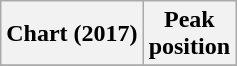<table class="wikitable plainrowheaders" style="text-align:center">
<tr>
<th scope="col">Chart (2017)</th>
<th scope="col">Peak<br> position</th>
</tr>
<tr>
</tr>
</table>
